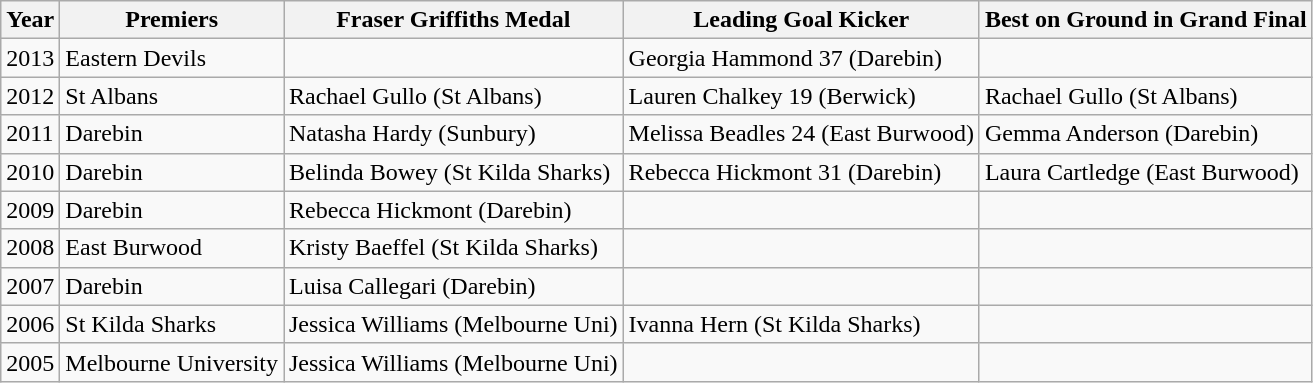<table class="wikitable">
<tr>
<th>Year</th>
<th>Premiers</th>
<th>Fraser Griffiths Medal</th>
<th>Leading Goal Kicker</th>
<th>Best on Ground in Grand Final</th>
</tr>
<tr>
<td>2013</td>
<td>Eastern Devils</td>
<td></td>
<td>Georgia Hammond 37 (Darebin)</td>
<td></td>
</tr>
<tr>
<td>2012</td>
<td>St Albans</td>
<td>Rachael Gullo (St Albans)</td>
<td>Lauren Chalkey 19 (Berwick)</td>
<td>Rachael Gullo (St Albans)</td>
</tr>
<tr>
<td>2011</td>
<td>Darebin</td>
<td>Natasha Hardy (Sunbury)</td>
<td>Melissa Beadles 24 (East Burwood)</td>
<td>Gemma Anderson (Darebin)</td>
</tr>
<tr>
<td>2010</td>
<td>Darebin</td>
<td>Belinda Bowey (St Kilda Sharks)</td>
<td>Rebecca Hickmont 31 (Darebin)</td>
<td>Laura Cartledge (East Burwood)</td>
</tr>
<tr>
<td>2009</td>
<td>Darebin</td>
<td>Rebecca Hickmont (Darebin)</td>
<td></td>
<td></td>
</tr>
<tr>
<td>2008</td>
<td>East Burwood</td>
<td>Kristy Baeffel (St Kilda Sharks)</td>
<td></td>
<td></td>
</tr>
<tr>
<td>2007</td>
<td>Darebin</td>
<td>Luisa Callegari (Darebin)</td>
<td></td>
<td></td>
</tr>
<tr>
<td>2006</td>
<td>St Kilda Sharks</td>
<td>Jessica Williams (Melbourne Uni)</td>
<td>Ivanna Hern (St Kilda Sharks)</td>
<td></td>
</tr>
<tr>
<td>2005</td>
<td>Melbourne University</td>
<td>Jessica Williams (Melbourne Uni)</td>
<td></td>
<td></td>
</tr>
</table>
